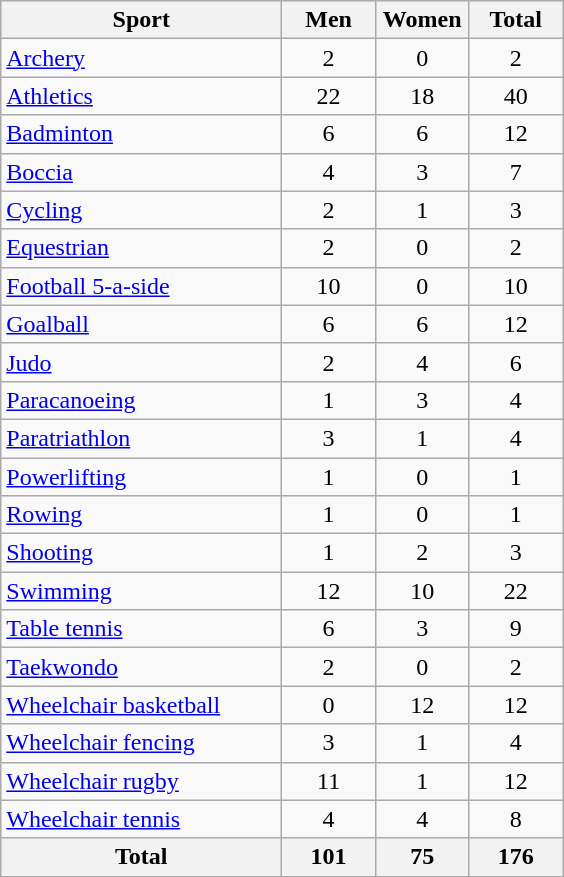<table class="wikitable sortable" style="text-align:center;">
<tr>
<th width=180>Sport</th>
<th width=55>Men</th>
<th width=55>Women</th>
<th width=55>Total</th>
</tr>
<tr>
<td align=left><a href='#'>Archery</a></td>
<td>2</td>
<td>0</td>
<td>2</td>
</tr>
<tr>
<td align=left><a href='#'>Athletics</a></td>
<td>22</td>
<td>18</td>
<td>40</td>
</tr>
<tr>
<td align=left><a href='#'>Badminton</a></td>
<td>6</td>
<td>6</td>
<td>12</td>
</tr>
<tr>
<td align=left><a href='#'>Boccia</a></td>
<td>4</td>
<td>3</td>
<td>7</td>
</tr>
<tr>
<td align=left><a href='#'>Cycling</a></td>
<td>2</td>
<td>1</td>
<td>3</td>
</tr>
<tr>
<td align=left><a href='#'>Equestrian</a></td>
<td>2</td>
<td>0</td>
<td>2</td>
</tr>
<tr>
<td align=left><a href='#'>Football 5-a-side</a></td>
<td>10</td>
<td>0</td>
<td>10</td>
</tr>
<tr>
<td align=left><a href='#'>Goalball</a></td>
<td>6</td>
<td>6</td>
<td>12</td>
</tr>
<tr>
<td align=left><a href='#'>Judo</a></td>
<td>2</td>
<td>4</td>
<td>6</td>
</tr>
<tr>
<td align=left><a href='#'>Paracanoeing</a></td>
<td>1</td>
<td>3</td>
<td>4</td>
</tr>
<tr>
<td align=left><a href='#'>Paratriathlon</a></td>
<td>3</td>
<td>1</td>
<td>4</td>
</tr>
<tr>
<td align=left><a href='#'>Powerlifting</a></td>
<td>1</td>
<td>0</td>
<td>1</td>
</tr>
<tr>
<td align=left><a href='#'>Rowing</a></td>
<td>1</td>
<td>0</td>
<td>1</td>
</tr>
<tr>
<td align=left><a href='#'>Shooting</a></td>
<td>1</td>
<td>2</td>
<td>3</td>
</tr>
<tr>
<td align=left><a href='#'>Swimming</a></td>
<td>12</td>
<td>10</td>
<td>22</td>
</tr>
<tr>
<td align=left><a href='#'>Table tennis</a></td>
<td>6</td>
<td>3</td>
<td>9</td>
</tr>
<tr>
<td align=left><a href='#'>Taekwondo</a></td>
<td>2</td>
<td>0</td>
<td>2</td>
</tr>
<tr>
<td align=left><a href='#'>Wheelchair basketball</a></td>
<td>0</td>
<td>12</td>
<td>12</td>
</tr>
<tr>
<td align=left><a href='#'>Wheelchair fencing</a></td>
<td>3</td>
<td>1</td>
<td>4</td>
</tr>
<tr>
<td align=left><a href='#'>Wheelchair rugby</a></td>
<td>11</td>
<td>1</td>
<td>12</td>
</tr>
<tr>
<td align=left><a href='#'>Wheelchair tennis</a></td>
<td>4</td>
<td>4</td>
<td>8</td>
</tr>
<tr>
<th>Total</th>
<th>101</th>
<th>75</th>
<th>176</th>
</tr>
</table>
